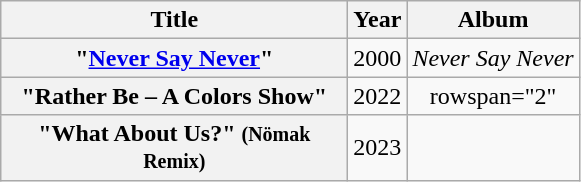<table class="wikitable plainrowheaders" style="text-align:center;" border="1">
<tr>
<th scope="col" style="width:14em;">Title</th>
<th scope="col">Year</th>
<th scope="col">Album</th>
</tr>
<tr>
<th scope="row">"<a href='#'>Never Say Never</a>"</th>
<td>2000</td>
<td><em>Never Say Never</em></td>
</tr>
<tr>
<th scope="row">"Rather Be – A Colors Show"</th>
<td>2022</td>
<td>rowspan="2" </td>
</tr>
<tr>
<th scope="row">"What About Us?" <small>(Nömak Remix)</small></th>
<td>2023</td>
</tr>
</table>
